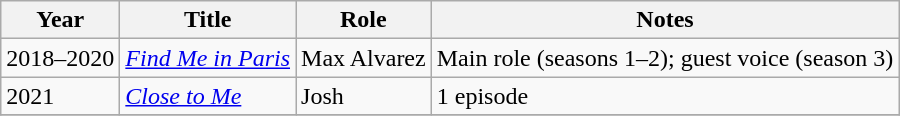<table class="wikitable sortable">
<tr>
<th>Year</th>
<th>Title</th>
<th>Role</th>
<th class="unsortable">Notes</th>
</tr>
<tr>
<td>2018–2020</td>
<td><em><a href='#'>Find Me in Paris</a></em></td>
<td>Max Alvarez</td>
<td>Main role (seasons 1–2); guest voice (season 3)</td>
</tr>
<tr>
<td>2021</td>
<td><em><a href='#'>Close to Me</a></em></td>
<td>Josh</td>
<td>1 episode</td>
</tr>
<tr>
</tr>
</table>
